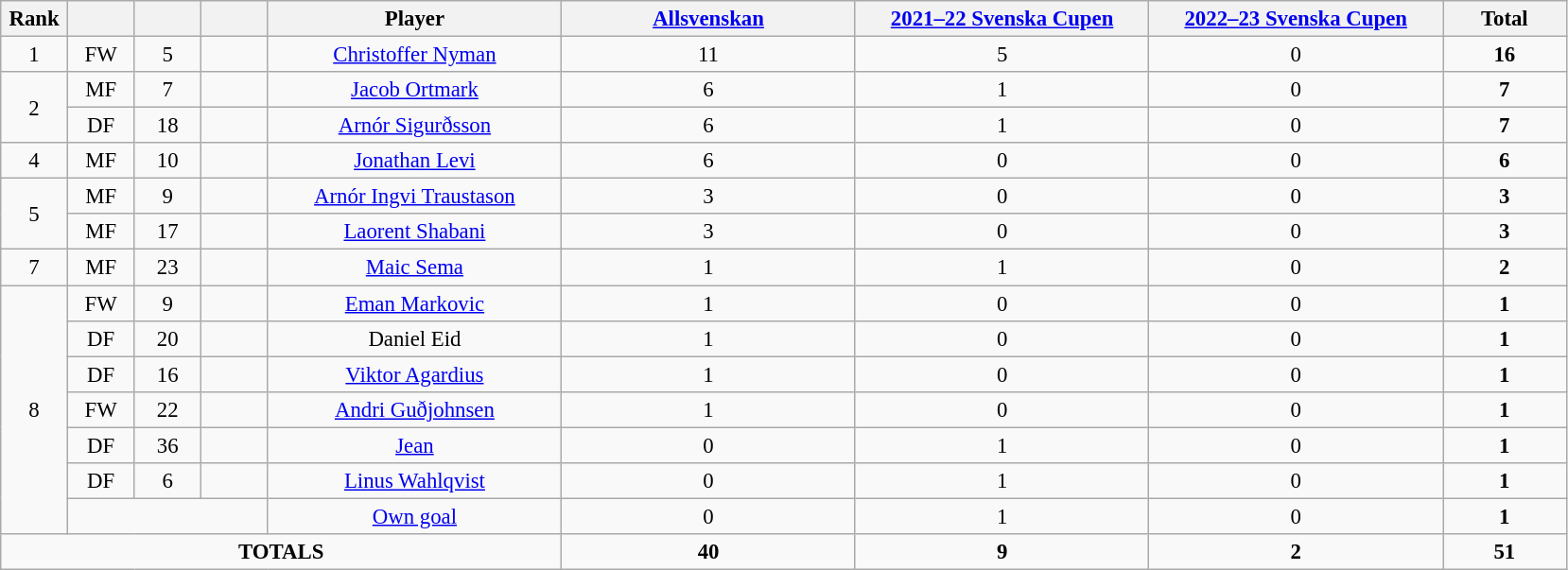<table class="wikitable" style="font-size: 95%; text-align: center;">
<tr>
<th width=40>Rank</th>
<th width=40></th>
<th width=40></th>
<th width=40></th>
<th width=200>Player</th>
<th width=200><a href='#'>Allsvenskan</a></th>
<th width=200><a href='#'>2021–22 Svenska Cupen</a></th>
<th width=200><a href='#'>2022–23 Svenska Cupen</a></th>
<th width=80><strong>Total</strong></th>
</tr>
<tr>
<td>1</td>
<td>FW</td>
<td>5</td>
<td></td>
<td><a href='#'>Christoffer Nyman</a></td>
<td>11</td>
<td>5</td>
<td>0</td>
<td><strong>16</strong></td>
</tr>
<tr>
<td rowspan="2">2</td>
<td>MF</td>
<td>7</td>
<td></td>
<td><a href='#'>Jacob Ortmark</a></td>
<td>6</td>
<td>1</td>
<td>0</td>
<td><strong>7</strong></td>
</tr>
<tr>
<td>DF</td>
<td>18</td>
<td></td>
<td><a href='#'>Arnór Sigurðsson</a></td>
<td>6</td>
<td>1</td>
<td>0</td>
<td><strong>7</strong></td>
</tr>
<tr>
<td>4</td>
<td>MF</td>
<td>10</td>
<td></td>
<td><a href='#'>Jonathan Levi</a></td>
<td>6</td>
<td>0</td>
<td>0</td>
<td><strong>6</strong></td>
</tr>
<tr>
<td rowspan="2">5</td>
<td>MF</td>
<td>9</td>
<td></td>
<td><a href='#'>Arnór Ingvi Traustason</a></td>
<td>3</td>
<td>0</td>
<td>0</td>
<td><strong>3</strong></td>
</tr>
<tr>
<td>MF</td>
<td>17</td>
<td></td>
<td><a href='#'>Laorent Shabani</a></td>
<td>3</td>
<td>0</td>
<td>0</td>
<td><strong>3</strong></td>
</tr>
<tr>
<td>7</td>
<td>MF</td>
<td>23</td>
<td></td>
<td><a href='#'>Maic Sema</a></td>
<td>1</td>
<td>1</td>
<td>0</td>
<td><strong>2</strong></td>
</tr>
<tr>
<td rowspan="7">8</td>
<td>FW</td>
<td>9</td>
<td></td>
<td><a href='#'>Eman Markovic</a></td>
<td>1</td>
<td>0</td>
<td>0</td>
<td><strong>1</strong></td>
</tr>
<tr>
<td>DF</td>
<td>20</td>
<td></td>
<td>Daniel Eid</td>
<td>1</td>
<td>0</td>
<td>0</td>
<td><strong>1</strong></td>
</tr>
<tr>
<td>DF</td>
<td>16</td>
<td></td>
<td><a href='#'>Viktor Agardius</a></td>
<td>1</td>
<td>0</td>
<td>0</td>
<td><strong>1</strong></td>
</tr>
<tr>
<td>FW</td>
<td>22</td>
<td></td>
<td><a href='#'>Andri Guðjohnsen</a></td>
<td>1</td>
<td>0</td>
<td>0</td>
<td><strong>1</strong></td>
</tr>
<tr>
<td>DF</td>
<td>36</td>
<td></td>
<td><a href='#'>Jean</a></td>
<td>0</td>
<td>1</td>
<td>0</td>
<td><strong>1</strong></td>
</tr>
<tr>
<td>DF</td>
<td>6</td>
<td></td>
<td><a href='#'>Linus Wahlqvist</a></td>
<td>0</td>
<td>1</td>
<td>0</td>
<td><strong>1</strong></td>
</tr>
<tr>
<td colspan="3"></td>
<td><a href='#'>Own goal</a></td>
<td>0</td>
<td>1</td>
<td>0</td>
<td><strong>1</strong></td>
</tr>
<tr>
<td colspan="5"><strong>TOTALS</strong></td>
<td><strong>40</strong></td>
<td><strong>9</strong></td>
<td><strong>2</strong></td>
<td><strong>51</strong></td>
</tr>
</table>
